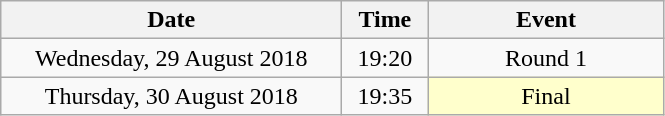<table class = "wikitable" style="text-align:center;">
<tr>
<th width=220>Date</th>
<th width=50>Time</th>
<th width=150>Event</th>
</tr>
<tr>
<td>Wednesday, 29 August 2018</td>
<td>19:20</td>
<td>Round 1</td>
</tr>
<tr>
<td>Thursday, 30 August 2018</td>
<td>19:35</td>
<td bgcolor=ffffcc>Final</td>
</tr>
</table>
